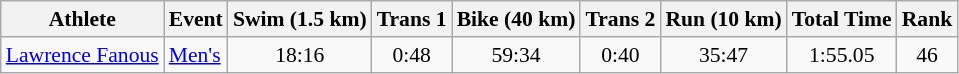<table class="wikitable" style="font-size:90%">
<tr>
<th>Athlete</th>
<th>Event</th>
<th>Swim (1.5 km)</th>
<th>Trans 1</th>
<th>Bike (40 km)</th>
<th>Trans 2</th>
<th>Run (10 km)</th>
<th>Total Time</th>
<th>Rank</th>
</tr>
<tr align=center>
<td align=left><a href='#'>Lawrence Fanous</a></td>
<td align=left><a href='#'>Men's</a></td>
<td>18:16</td>
<td>0:48</td>
<td>59:34</td>
<td>0:40</td>
<td>35:47</td>
<td>1:55.05</td>
<td>46</td>
</tr>
</table>
